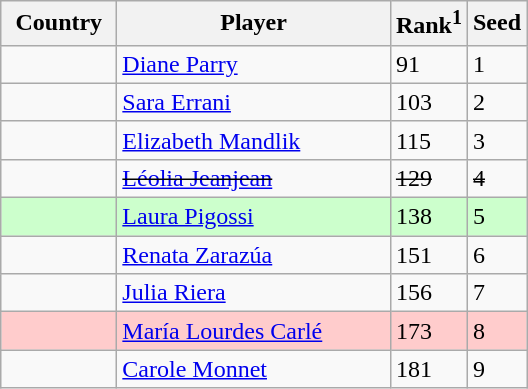<table class="sortable wikitable">
<tr>
<th width="70">Country</th>
<th width="175">Player</th>
<th>Rank<sup>1</sup></th>
<th>Seed</th>
</tr>
<tr>
<td></td>
<td><a href='#'>Diane Parry</a></td>
<td>91</td>
<td>1</td>
</tr>
<tr>
<td></td>
<td><a href='#'>Sara Errani</a></td>
<td>103</td>
<td>2</td>
</tr>
<tr>
<td></td>
<td><a href='#'>Elizabeth Mandlik</a></td>
<td>115</td>
<td>3</td>
</tr>
<tr>
<td><s></s></td>
<td><s><a href='#'>Léolia Jeanjean</a></s></td>
<td><s>129</s></td>
<td><s>4</s></td>
</tr>
<tr style="background:#cfc;">
<td></td>
<td><a href='#'>Laura Pigossi</a></td>
<td>138</td>
<td>5</td>
</tr>
<tr>
<td></td>
<td><a href='#'>Renata Zarazúa</a></td>
<td>151</td>
<td>6</td>
</tr>
<tr>
<td></td>
<td><a href='#'>Julia Riera</a></td>
<td>156</td>
<td>7</td>
</tr>
<tr style="background:#fcc;">
<td></td>
<td><a href='#'>María Lourdes Carlé</a></td>
<td>173</td>
<td>8</td>
</tr>
<tr>
<td></td>
<td><a href='#'>Carole Monnet</a></td>
<td>181</td>
<td>9</td>
</tr>
</table>
